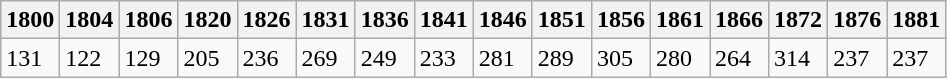<table class="wikitable">
<tr>
<th>1800</th>
<th>1804</th>
<th>1806</th>
<th>1820</th>
<th>1826</th>
<th>1831</th>
<th>1836</th>
<th>1841</th>
<th>1846</th>
<th>1851</th>
<th>1856</th>
<th>1861</th>
<th>1866</th>
<th>1872</th>
<th>1876</th>
<th>1881</th>
</tr>
<tr>
<td>131</td>
<td>122</td>
<td>129</td>
<td>205</td>
<td>236</td>
<td>269</td>
<td>249</td>
<td>233</td>
<td>281</td>
<td>289</td>
<td>305</td>
<td>280</td>
<td>264</td>
<td>314</td>
<td>237</td>
<td>237</td>
</tr>
</table>
